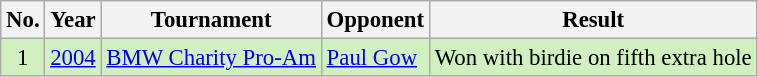<table class="wikitable" style="font-size:95%;">
<tr>
<th>No.</th>
<th>Year</th>
<th>Tournament</th>
<th>Opponent</th>
<th>Result</th>
</tr>
<tr style="background:#D0F0C0;">
<td align=center>1</td>
<td><a href='#'>2004</a></td>
<td><a href='#'>BMW Charity Pro-Am</a></td>
<td> <a href='#'>Paul Gow</a></td>
<td>Won with birdie on fifth extra hole</td>
</tr>
</table>
